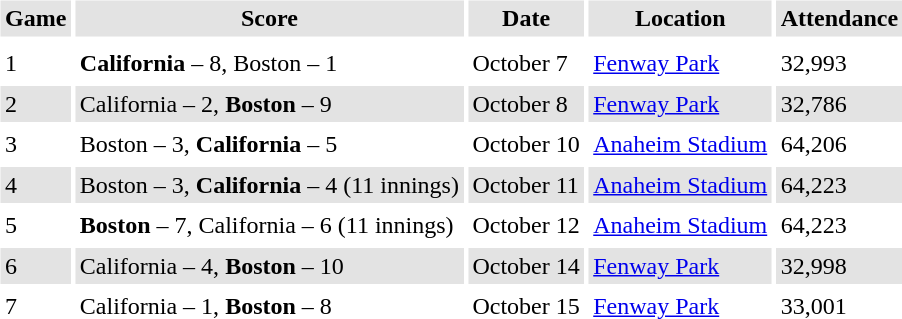<table border="0" cellspacing="3" cellpadding="3">
<tr style="background: #e3e3e3;">
<th>Game</th>
<th>Score</th>
<th>Date</th>
<th>Location</th>
<th>Attendance</th>
</tr>
<tr style="background: #e3e3e3;">
</tr>
<tr>
<td>1</td>
<td><strong>California</strong> – 8, Boston – 1</td>
<td>October 7</td>
<td><a href='#'>Fenway Park</a></td>
<td>32,993</td>
</tr>
<tr style="background: #e3e3e3;">
<td>2</td>
<td>California – 2, <strong>Boston</strong> – 9</td>
<td>October 8</td>
<td><a href='#'>Fenway Park</a></td>
<td>32,786</td>
</tr>
<tr>
<td>3</td>
<td>Boston – 3, <strong>California</strong> – 5</td>
<td>October 10</td>
<td><a href='#'>Anaheim Stadium</a></td>
<td>64,206</td>
</tr>
<tr style="background: #e3e3e3;">
<td>4</td>
<td>Boston – 3, <strong>California</strong> – 4 (11 innings)</td>
<td>October 11</td>
<td><a href='#'>Anaheim Stadium</a></td>
<td>64,223</td>
</tr>
<tr>
<td>5</td>
<td><strong>Boston</strong> – 7, California – 6 (11 innings)</td>
<td>October 12</td>
<td><a href='#'>Anaheim Stadium</a></td>
<td>64,223</td>
</tr>
<tr style="background: #e3e3e3;">
<td>6</td>
<td>California – 4, <strong>Boston</strong> – 10</td>
<td>October 14</td>
<td><a href='#'>Fenway Park</a></td>
<td>32,998</td>
</tr>
<tr>
<td>7</td>
<td>California – 1, <strong>Boston</strong> – 8</td>
<td>October 15</td>
<td><a href='#'>Fenway Park</a></td>
<td>33,001</td>
</tr>
</table>
